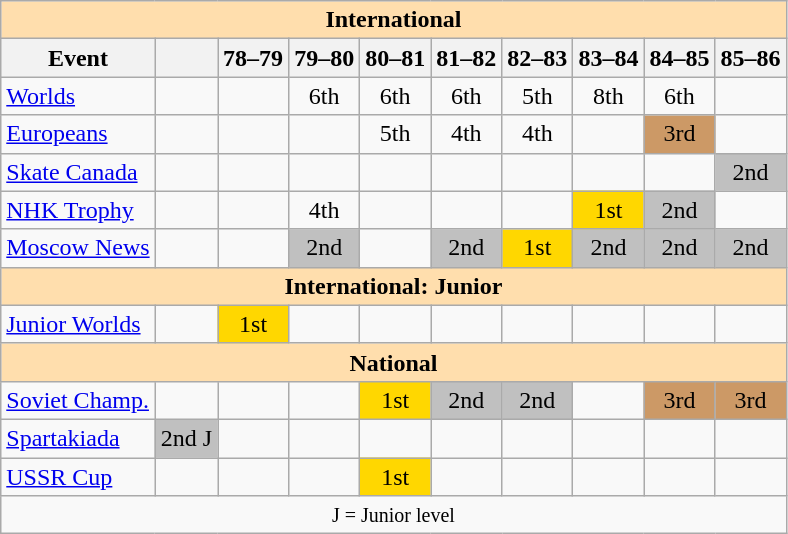<table class="wikitable" style="text-align:center">
<tr>
<th style="background-color: #ffdead; " colspan=10 align=center>International</th>
</tr>
<tr>
<th>Event</th>
<th></th>
<th>78–79</th>
<th>79–80</th>
<th>80–81</th>
<th>81–82</th>
<th>82–83</th>
<th>83–84</th>
<th>84–85</th>
<th>85–86</th>
</tr>
<tr>
<td align=left><a href='#'>Worlds</a></td>
<td></td>
<td></td>
<td>6th</td>
<td>6th</td>
<td>6th</td>
<td>5th</td>
<td>8th</td>
<td>6th</td>
<td></td>
</tr>
<tr>
<td align=left><a href='#'>Europeans</a></td>
<td></td>
<td></td>
<td></td>
<td>5th</td>
<td>4th</td>
<td>4th</td>
<td></td>
<td bgcolor=cc9966>3rd</td>
<td></td>
</tr>
<tr>
<td align=left><a href='#'>Skate Canada</a></td>
<td></td>
<td></td>
<td></td>
<td></td>
<td></td>
<td></td>
<td></td>
<td></td>
<td bgcolor=silver>2nd</td>
</tr>
<tr>
<td align=left><a href='#'>NHK Trophy</a></td>
<td></td>
<td></td>
<td>4th</td>
<td></td>
<td></td>
<td></td>
<td bgcolor=gold>1st</td>
<td bgcolor=silver>2nd</td>
<td></td>
</tr>
<tr>
<td align=left><a href='#'>Moscow News</a></td>
<td></td>
<td></td>
<td bgcolor=silver>2nd</td>
<td></td>
<td bgcolor=silver>2nd</td>
<td bgcolor=gold>1st</td>
<td bgcolor=silver>2nd</td>
<td bgcolor=silver>2nd</td>
<td bgcolor=silver>2nd</td>
</tr>
<tr>
<th style="background-color: #ffdead; " colspan=10 align=center>International: Junior</th>
</tr>
<tr>
<td align=left><a href='#'>Junior Worlds</a></td>
<td></td>
<td bgcolor=gold>1st</td>
<td></td>
<td></td>
<td></td>
<td></td>
<td></td>
<td></td>
<td></td>
</tr>
<tr>
<th style="background-color: #ffdead; " colspan=10 align=center>National</th>
</tr>
<tr>
<td align=left><a href='#'>Soviet Champ.</a></td>
<td></td>
<td></td>
<td></td>
<td bgcolor=gold>1st</td>
<td bgcolor=silver>2nd</td>
<td bgcolor=silver>2nd</td>
<td></td>
<td bgcolor=cc9966>3rd</td>
<td bgcolor=cc9966>3rd</td>
</tr>
<tr>
<td align=left><a href='#'>Spartakiada</a></td>
<td bgcolor=silver>2nd J</td>
<td></td>
<td></td>
<td></td>
<td></td>
<td></td>
<td></td>
<td></td>
<td></td>
</tr>
<tr>
<td align=left><a href='#'>USSR Cup</a></td>
<td></td>
<td></td>
<td></td>
<td bgcolor=gold>1st</td>
<td></td>
<td></td>
<td></td>
<td></td>
<td></td>
</tr>
<tr>
<td colspan=10 align=center><small> J = Junior level </small></td>
</tr>
</table>
